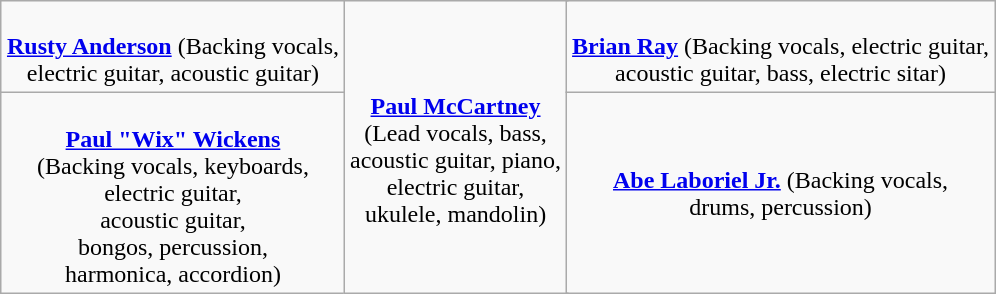<table class="wikitable" style="margin: 1em auto;">
<tr>
<td align=center><br><strong><a href='#'>Rusty Anderson</a></strong> (Backing vocals,<br>electric guitar, acoustic guitar)</td>
<td colspan="3" rowspan="2" style="text-align:center;"><br><strong><a href='#'>Paul McCartney</a></strong> <br>(Lead vocals, bass, <br>acoustic guitar, piano,<br>electric guitar,<br>ukulele, mandolin)</td>
<td align=center><br><strong><a href='#'>Brian Ray</a></strong> (Backing vocals, electric guitar,<br>acoustic guitar, bass, electric sitar)</td>
</tr>
<tr>
<td align=center><br><strong><a href='#'>Paul "Wix" Wickens</a></strong> <br>(Backing vocals, keyboards,<br>electric guitar,<br>acoustic guitar,<br>bongos, percussion,<br>harmonica, accordion)</td>
<td align=center><strong><a href='#'>Abe Laboriel Jr.</a></strong> (Backing vocals,<br>drums, percussion)</td>
</tr>
</table>
